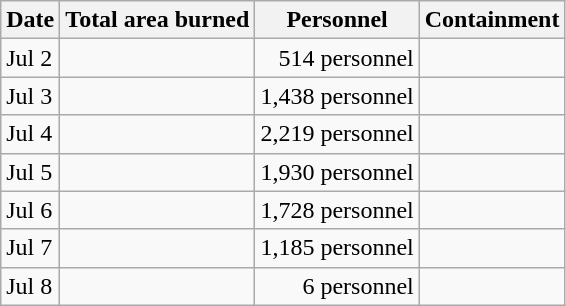<table class="wikitable" style="text-align: right;">
<tr>
<th>Date</th>
<th>Total area burned</th>
<th>Personnel</th>
<th>Containment</th>
</tr>
<tr>
<td align=left>Jul 2</td>
<td></td>
<td>514 personnel</td>
<td align=left></td>
</tr>
<tr>
<td align=left>Jul 3</td>
<td></td>
<td>1,438 personnel</td>
<td align=left></td>
</tr>
<tr>
<td align=left>Jul 4</td>
<td></td>
<td>2,219 personnel</td>
<td align=left></td>
</tr>
<tr>
<td align=left>Jul 5</td>
<td></td>
<td>1,930 personnel</td>
<td align=left></td>
</tr>
<tr>
<td align=left>Jul 6</td>
<td></td>
<td>1,728 personnel</td>
<td align=left></td>
</tr>
<tr>
<td align=left>Jul 7</td>
<td></td>
<td>1,185 personnel</td>
<td align=left></td>
</tr>
<tr>
<td align=left>Jul 8</td>
<td></td>
<td>6 personnel</td>
<td align=left></td>
</tr>
</table>
